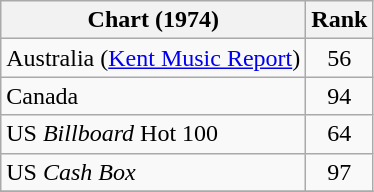<table class="wikitable sortable">
<tr>
<th>Chart (1974)</th>
<th style="text-align:center;">Rank</th>
</tr>
<tr>
<td>Australia (<a href='#'>Kent Music Report</a>)</td>
<td style="text-align:center;">56</td>
</tr>
<tr>
<td>Canada </td>
<td style="text-align:center;">94</td>
</tr>
<tr>
<td>US <em>Billboard</em> Hot 100</td>
<td style="text-align:center;">64</td>
</tr>
<tr>
<td>US <em>Cash Box</em> </td>
<td style="text-align:center;">97</td>
</tr>
<tr>
</tr>
</table>
